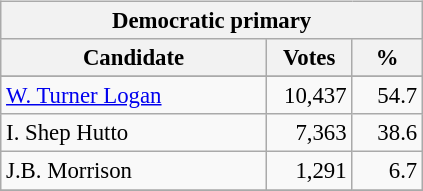<table class="wikitable" align="left" style="margin: 1em 1em 1em 0; font-size: 95%;">
<tr>
<th colspan="3">Democratic primary</th>
</tr>
<tr>
<th colspan="1" style="width: 170px">Candidate</th>
<th style="width: 50px">Votes</th>
<th style="width: 40px">%</th>
</tr>
<tr>
</tr>
<tr>
<td><a href='#'>W. Turner Logan</a></td>
<td align="right">10,437</td>
<td align="right">54.7</td>
</tr>
<tr>
<td>I. Shep Hutto</td>
<td align="right">7,363</td>
<td align="right">38.6</td>
</tr>
<tr>
<td>J.B. Morrison</td>
<td align="right">1,291</td>
<td align="right">6.7</td>
</tr>
<tr>
</tr>
</table>
